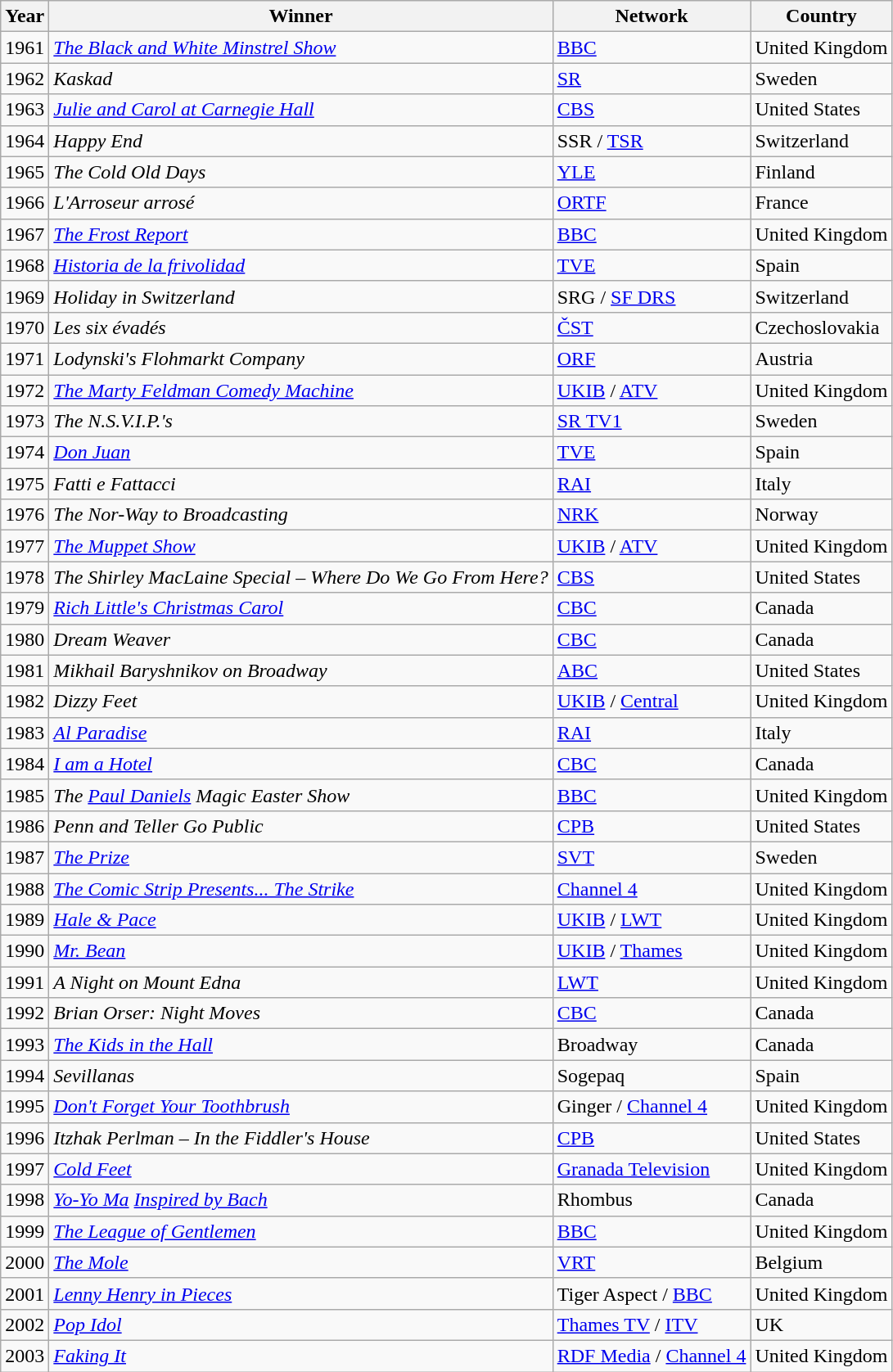<table class="wikitable">
<tr>
<th>Year</th>
<th>Winner</th>
<th>Network</th>
<th>Country</th>
</tr>
<tr>
<td>1961</td>
<td><em><a href='#'>The Black and White Minstrel Show</a></em></td>
<td><a href='#'>BBC</a></td>
<td>United Kingdom</td>
</tr>
<tr>
<td>1962</td>
<td><em>Kaskad</em></td>
<td><a href='#'>SR</a></td>
<td>Sweden</td>
</tr>
<tr>
<td>1963</td>
<td><em><a href='#'>Julie and Carol at Carnegie Hall</a></em></td>
<td><a href='#'>CBS</a></td>
<td>United States</td>
</tr>
<tr>
<td>1964</td>
<td><em>Happy End</em></td>
<td>SSR / <a href='#'>TSR</a></td>
<td>Switzerland</td>
</tr>
<tr>
<td>1965</td>
<td><em>The Cold Old Days</em></td>
<td><a href='#'>YLE</a></td>
<td>Finland</td>
</tr>
<tr>
<td>1966</td>
<td><em>L'Arroseur arrosé</em></td>
<td><a href='#'>ORTF</a></td>
<td>France</td>
</tr>
<tr>
<td>1967</td>
<td><em><a href='#'>The Frost Report</a></em></td>
<td><a href='#'>BBC</a></td>
<td>United Kingdom</td>
</tr>
<tr>
<td>1968</td>
<td><em><a href='#'>Historia de la frivolidad</a></em></td>
<td><a href='#'>TVE</a></td>
<td>Spain</td>
</tr>
<tr>
<td>1969</td>
<td><em>Holiday in Switzerland</em></td>
<td>SRG / <a href='#'>SF DRS</a></td>
<td>Switzerland</td>
</tr>
<tr>
<td>1970</td>
<td><em>Les six évadés</em></td>
<td><a href='#'>ČST</a></td>
<td>Czechoslovakia</td>
</tr>
<tr>
<td>1971</td>
<td><em>Lodynski's Flohmarkt Company</em></td>
<td><a href='#'>ORF</a></td>
<td>Austria</td>
</tr>
<tr>
<td>1972</td>
<td><em><a href='#'>The Marty Feldman Comedy Machine</a></em></td>
<td><a href='#'>UKIB</a> / <a href='#'>ATV</a></td>
<td>United Kingdom</td>
</tr>
<tr>
<td>1973</td>
<td><em>The N.S.V.I.P.'s</em></td>
<td><a href='#'>SR TV1</a></td>
<td>Sweden</td>
</tr>
<tr>
<td>1974</td>
<td><em><a href='#'>Don Juan</a></em></td>
<td><a href='#'>TVE</a></td>
<td>Spain</td>
</tr>
<tr>
<td>1975</td>
<td><em>Fatti e Fattacci</em></td>
<td><a href='#'>RAI</a></td>
<td>Italy</td>
</tr>
<tr>
<td>1976</td>
<td><em>The Nor-Way to Broadcasting</em></td>
<td><a href='#'>NRK</a></td>
<td>Norway</td>
</tr>
<tr>
<td>1977</td>
<td><em><a href='#'>The Muppet Show</a></em></td>
<td><a href='#'>UKIB</a> / <a href='#'>ATV</a></td>
<td>United Kingdom</td>
</tr>
<tr>
<td>1978</td>
<td><em>The Shirley MacLaine Special – Where Do We Go From Here?</em></td>
<td><a href='#'>CBS</a></td>
<td>United States</td>
</tr>
<tr>
<td>1979</td>
<td><em><a href='#'>Rich Little's Christmas Carol</a></em></td>
<td><a href='#'>CBC</a></td>
<td>Canada</td>
</tr>
<tr>
<td>1980</td>
<td><em>Dream Weaver</em></td>
<td><a href='#'>CBC</a></td>
<td>Canada</td>
</tr>
<tr>
<td>1981</td>
<td><em>Mikhail Baryshnikov on Broadway</em></td>
<td><a href='#'>ABC</a></td>
<td>United States</td>
</tr>
<tr>
<td>1982</td>
<td><em>Dizzy Feet</em></td>
<td><a href='#'>UKIB</a> / <a href='#'>Central</a></td>
<td>United Kingdom</td>
</tr>
<tr>
<td>1983</td>
<td><em><a href='#'>Al Paradise</a></em></td>
<td><a href='#'>RAI</a></td>
<td>Italy</td>
</tr>
<tr>
<td>1984</td>
<td><a href='#'><em>I am a Hotel</em></a></td>
<td><a href='#'>CBC</a></td>
<td>Canada</td>
</tr>
<tr>
<td>1985</td>
<td><em>The <a href='#'>Paul Daniels</a> Magic Easter Show</em></td>
<td><a href='#'>BBC</a></td>
<td>United Kingdom</td>
</tr>
<tr>
<td>1986</td>
<td><em>Penn and Teller Go Public</em></td>
<td><a href='#'>CPB</a></td>
<td>United States</td>
</tr>
<tr>
<td>1987</td>
<td><em><a href='#'>The Prize</a></em></td>
<td><a href='#'>SVT</a></td>
<td>Sweden</td>
</tr>
<tr>
<td>1988</td>
<td><em><a href='#'>The Comic Strip Presents... The Strike</a></em></td>
<td><a href='#'>Channel 4</a></td>
<td>United Kingdom</td>
</tr>
<tr>
<td>1989</td>
<td><em><a href='#'>Hale & Pace</a></em></td>
<td><a href='#'>UKIB</a> / <a href='#'>LWT</a></td>
<td>United Kingdom</td>
</tr>
<tr>
<td>1990</td>
<td><em><a href='#'>Mr. Bean</a></em></td>
<td><a href='#'>UKIB</a> / <a href='#'>Thames</a></td>
<td>United Kingdom</td>
</tr>
<tr>
<td>1991</td>
<td><em>A Night on Mount Edna</em></td>
<td><a href='#'>LWT</a></td>
<td>United Kingdom</td>
</tr>
<tr>
<td>1992</td>
<td><em>Brian Orser: Night Moves</em></td>
<td><a href='#'>CBC</a></td>
<td>Canada</td>
</tr>
<tr>
<td>1993</td>
<td><em><a href='#'>The Kids in the Hall</a></em></td>
<td>Broadway</td>
<td>Canada</td>
</tr>
<tr>
<td>1994</td>
<td><em>Sevillanas</em></td>
<td>Sogepaq</td>
<td>Spain</td>
</tr>
<tr>
<td>1995</td>
<td><em><a href='#'>Don't Forget Your Toothbrush</a></em></td>
<td>Ginger / <a href='#'>Channel 4</a></td>
<td>United Kingdom</td>
</tr>
<tr>
<td>1996</td>
<td><em>Itzhak Perlman – In the Fiddler's House</em></td>
<td><a href='#'>CPB</a></td>
<td>United States</td>
</tr>
<tr>
<td>1997</td>
<td><em><a href='#'>Cold Feet</a></em></td>
<td><a href='#'>Granada Television</a></td>
<td>United Kingdom</td>
</tr>
<tr>
<td>1998</td>
<td><em><a href='#'>Yo-Yo Ma</a> <a href='#'>Inspired by Bach</a></em></td>
<td>Rhombus</td>
<td>Canada</td>
</tr>
<tr>
<td>1999</td>
<td><em><a href='#'>The League of Gentlemen</a></em></td>
<td><a href='#'>BBC</a></td>
<td>United Kingdom</td>
</tr>
<tr>
<td>2000</td>
<td><em><a href='#'>The Mole</a></em></td>
<td><a href='#'>VRT</a></td>
<td>Belgium</td>
</tr>
<tr>
<td>2001</td>
<td><em><a href='#'>Lenny Henry in Pieces</a></em></td>
<td>Tiger Aspect / <a href='#'>BBC</a></td>
<td>United Kingdom</td>
</tr>
<tr>
<td>2002</td>
<td><em><a href='#'>Pop Idol</a></em></td>
<td><a href='#'>Thames TV</a> / <a href='#'>ITV</a></td>
<td United Kingdom>UK</td>
</tr>
<tr>
<td>2003</td>
<td><em><a href='#'>Faking It</a></em></td>
<td><a href='#'>RDF Media</a> / <a href='#'>Channel 4</a></td>
<td>United Kingdom</td>
</tr>
</table>
